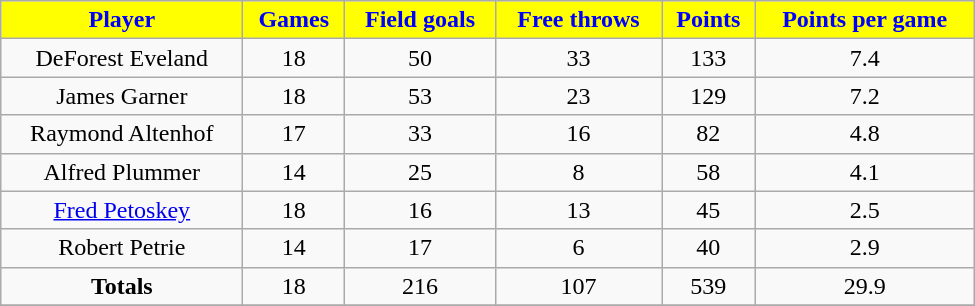<table class="wikitable" width="650">
<tr align="center"  style="background:yellow;color:blue;">
<td><strong>Player</strong></td>
<td><strong>Games</strong></td>
<td><strong>Field goals</strong></td>
<td><strong>Free throws</strong></td>
<td><strong>Points</strong></td>
<td><strong>Points per game</strong></td>
</tr>
<tr align="center" bgcolor="">
<td>DeForest Eveland</td>
<td>18</td>
<td>50</td>
<td>33</td>
<td>133</td>
<td>7.4</td>
</tr>
<tr align="center" bgcolor="">
<td>James Garner</td>
<td>18</td>
<td>53</td>
<td>23</td>
<td>129</td>
<td>7.2</td>
</tr>
<tr align="center" bgcolor="">
<td>Raymond Altenhof</td>
<td>17</td>
<td>33</td>
<td>16</td>
<td>82</td>
<td>4.8</td>
</tr>
<tr align="center" bgcolor="">
<td>Alfred Plummer</td>
<td>14</td>
<td>25</td>
<td>8</td>
<td>58</td>
<td>4.1</td>
</tr>
<tr align="center" bgcolor="">
<td><a href='#'>Fred Petoskey</a></td>
<td>18</td>
<td>16</td>
<td>13</td>
<td>45</td>
<td>2.5</td>
</tr>
<tr align="center" bgcolor="">
<td>Robert Petrie</td>
<td>14</td>
<td>17</td>
<td>6</td>
<td>40</td>
<td>2.9</td>
</tr>
<tr align="center" bgcolor="">
<td><strong>Totals</strong></td>
<td>18</td>
<td>216</td>
<td>107</td>
<td>539</td>
<td>29.9</td>
</tr>
<tr align="center" bgcolor="">
</tr>
</table>
